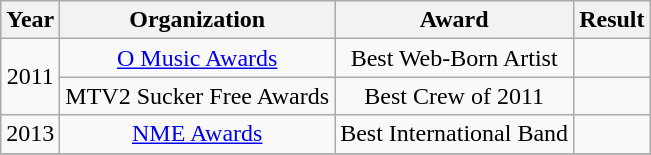<table class="wikitable plainrowheaders" style="text-align:center;">
<tr>
<th>Year</th>
<th>Organization</th>
<th>Award</th>
<th>Result</th>
</tr>
<tr>
<td rowspan=2>2011</td>
<td><a href='#'>O Music Awards</a></td>
<td>Best Web-Born Artist</td>
<td></td>
</tr>
<tr>
<td>MTV2 Sucker Free Awards</td>
<td>Best Crew of 2011</td>
<td></td>
</tr>
<tr>
<td>2013</td>
<td><a href='#'>NME Awards</a></td>
<td>Best International Band</td>
<td></td>
</tr>
<tr>
</tr>
</table>
